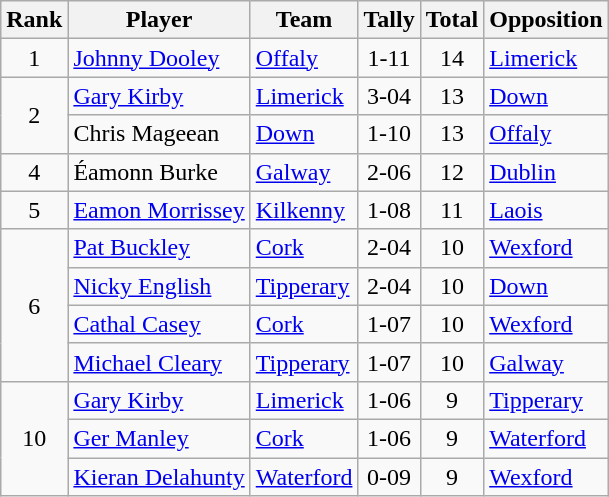<table class="wikitable">
<tr>
<th>Rank</th>
<th>Player</th>
<th>Team</th>
<th>Tally</th>
<th>Total</th>
<th>Opposition</th>
</tr>
<tr>
<td rowspan=1 align=center>1</td>
<td><a href='#'>Johnny Dooley</a></td>
<td><a href='#'>Offaly</a></td>
<td align=center>1-11</td>
<td align=center>14</td>
<td><a href='#'>Limerick</a></td>
</tr>
<tr>
<td rowspan=2 align=center>2</td>
<td><a href='#'>Gary Kirby</a></td>
<td><a href='#'>Limerick</a></td>
<td align=center>3-04</td>
<td align=center>13</td>
<td><a href='#'>Down</a></td>
</tr>
<tr>
<td>Chris Mageean</td>
<td><a href='#'>Down</a></td>
<td align=center>1-10</td>
<td align=center>13</td>
<td><a href='#'>Offaly</a></td>
</tr>
<tr>
<td rowspan=1 align=center>4</td>
<td>Éamonn Burke</td>
<td><a href='#'>Galway</a></td>
<td align=center>2-06</td>
<td align=center>12</td>
<td><a href='#'>Dublin</a></td>
</tr>
<tr>
<td rowspan=1 align=center>5</td>
<td><a href='#'>Eamon Morrissey</a></td>
<td><a href='#'>Kilkenny</a></td>
<td align=center>1-08</td>
<td align=center>11</td>
<td><a href='#'>Laois</a></td>
</tr>
<tr>
<td rowspan=4 align=center>6</td>
<td><a href='#'>Pat Buckley</a></td>
<td><a href='#'>Cork</a></td>
<td align=center>2-04</td>
<td align=center>10</td>
<td><a href='#'>Wexford</a></td>
</tr>
<tr>
<td><a href='#'>Nicky English</a></td>
<td><a href='#'>Tipperary</a></td>
<td align=center>2-04</td>
<td align=center>10</td>
<td><a href='#'>Down</a></td>
</tr>
<tr>
<td><a href='#'>Cathal Casey</a></td>
<td><a href='#'>Cork</a></td>
<td align=center>1-07</td>
<td align=center>10</td>
<td><a href='#'>Wexford</a></td>
</tr>
<tr>
<td><a href='#'>Michael Cleary</a></td>
<td><a href='#'>Tipperary</a></td>
<td align=center>1-07</td>
<td align=center>10</td>
<td><a href='#'>Galway</a></td>
</tr>
<tr>
<td rowspan=3 align=center>10</td>
<td><a href='#'>Gary Kirby</a></td>
<td><a href='#'>Limerick</a></td>
<td align=center>1-06</td>
<td align=center>9</td>
<td><a href='#'>Tipperary</a></td>
</tr>
<tr>
<td><a href='#'>Ger Manley</a></td>
<td><a href='#'>Cork</a></td>
<td align=center>1-06</td>
<td align=center>9</td>
<td><a href='#'>Waterford</a></td>
</tr>
<tr>
<td><a href='#'>Kieran Delahunty</a></td>
<td><a href='#'>Waterford</a></td>
<td align=center>0-09</td>
<td align=center>9</td>
<td><a href='#'>Wexford</a></td>
</tr>
</table>
